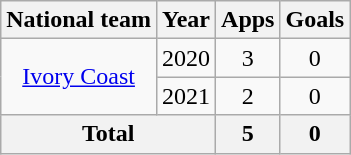<table class="wikitable" style="text-align:center">
<tr>
<th>National team</th>
<th>Year</th>
<th>Apps</th>
<th>Goals</th>
</tr>
<tr>
<td rowspan="2"><a href='#'>Ivory Coast</a></td>
<td>2020</td>
<td>3</td>
<td>0</td>
</tr>
<tr>
<td>2021</td>
<td>2</td>
<td>0</td>
</tr>
<tr>
<th colspan="2">Total</th>
<th>5</th>
<th>0</th>
</tr>
</table>
